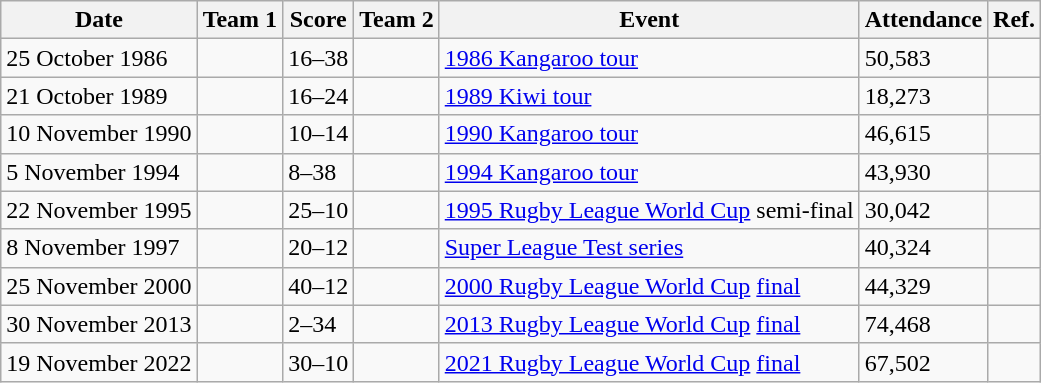<table class="wikitable">
<tr>
<th>Date</th>
<th>Team 1</th>
<th>Score</th>
<th>Team 2</th>
<th>Event</th>
<th>Attendance</th>
<th>Ref.</th>
</tr>
<tr>
<td>25 October 1986</td>
<td></td>
<td>16–38</td>
<td></td>
<td><a href='#'>1986 Kangaroo tour</a></td>
<td>50,583</td>
<td></td>
</tr>
<tr>
<td>21 October 1989</td>
<td></td>
<td>16–24</td>
<td></td>
<td><a href='#'>1989 Kiwi tour</a></td>
<td>18,273</td>
<td></td>
</tr>
<tr>
<td>10 November 1990</td>
<td></td>
<td>10–14</td>
<td></td>
<td><a href='#'>1990 Kangaroo tour</a></td>
<td>46,615</td>
<td></td>
</tr>
<tr>
<td>5 November 1994</td>
<td></td>
<td>8–38</td>
<td></td>
<td><a href='#'>1994 Kangaroo tour</a></td>
<td>43,930</td>
<td></td>
</tr>
<tr>
<td>22 November 1995</td>
<td></td>
<td>25–10</td>
<td></td>
<td><a href='#'>1995 Rugby League World Cup</a> semi-final</td>
<td>30,042</td>
<td></td>
</tr>
<tr>
<td>8 November 1997</td>
<td></td>
<td>20–12</td>
<td></td>
<td><a href='#'>Super League Test series</a></td>
<td>40,324</td>
<td></td>
</tr>
<tr>
<td>25 November 2000</td>
<td></td>
<td>40–12</td>
<td></td>
<td><a href='#'>2000 Rugby League World Cup</a> <a href='#'>final</a></td>
<td>44,329</td>
<td></td>
</tr>
<tr>
<td>30 November 2013</td>
<td></td>
<td>2–34</td>
<td></td>
<td><a href='#'>2013 Rugby League World Cup</a> <a href='#'>final</a></td>
<td>74,468</td>
<td></td>
</tr>
<tr>
<td>19 November 2022</td>
<td></td>
<td>30–10</td>
<td></td>
<td><a href='#'>2021 Rugby League World Cup</a> <a href='#'>final</a></td>
<td>67,502</td>
<td></td>
</tr>
</table>
